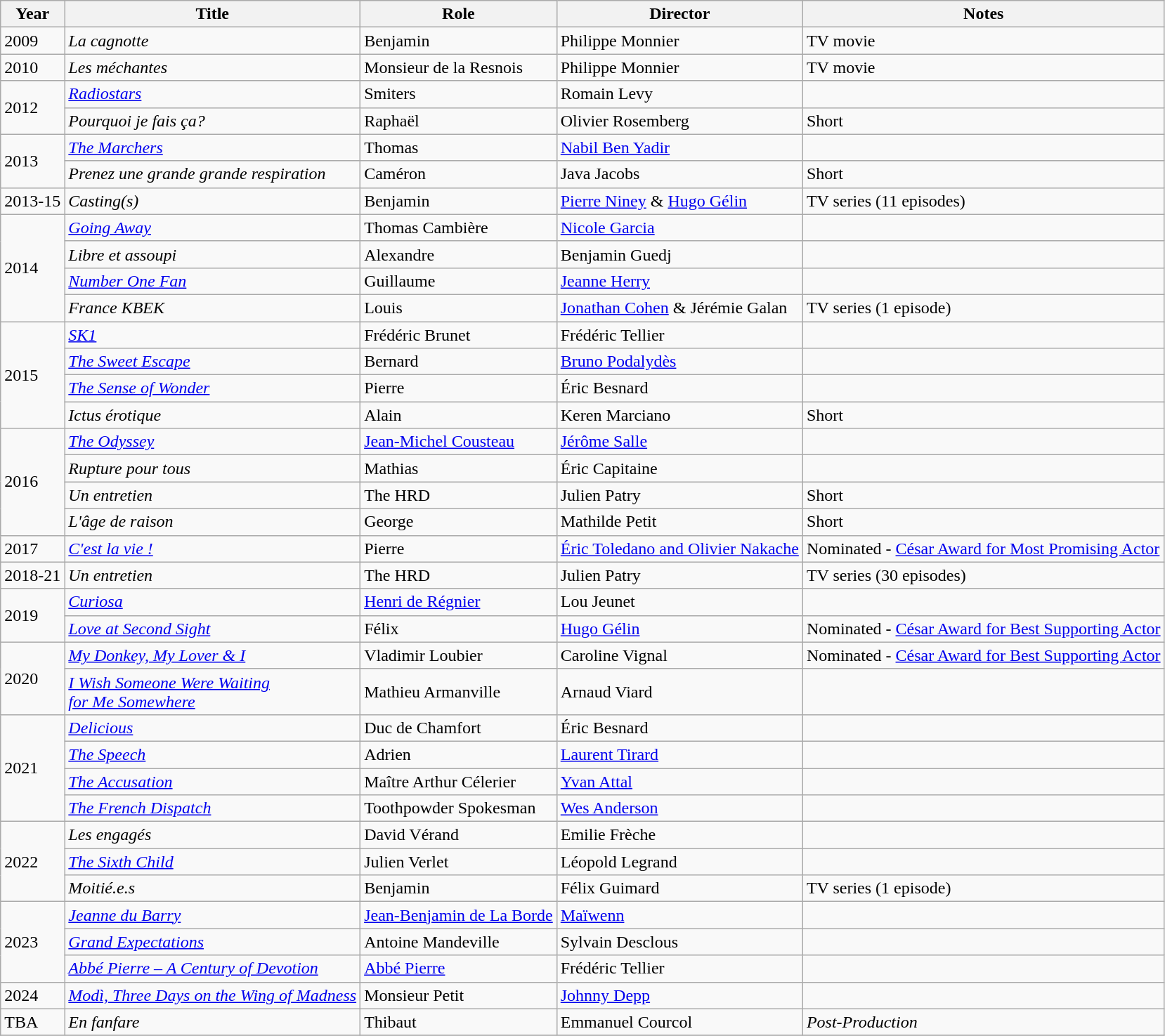<table class="wikitable sortable">
<tr>
<th>Year</th>
<th>Title</th>
<th>Role</th>
<th>Director</th>
<th class="unsortable">Notes</th>
</tr>
<tr>
<td>2009</td>
<td><em>La cagnotte</em></td>
<td>Benjamin</td>
<td>Philippe Monnier</td>
<td>TV movie</td>
</tr>
<tr>
<td>2010</td>
<td><em>Les méchantes</em></td>
<td>Monsieur de la Resnois</td>
<td>Philippe Monnier</td>
<td>TV movie</td>
</tr>
<tr>
<td rowspan=2>2012</td>
<td><em><a href='#'>Radiostars</a></em></td>
<td>Smiters</td>
<td>Romain Levy</td>
<td></td>
</tr>
<tr>
<td><em>Pourquoi je fais ça?</em></td>
<td>Raphaël</td>
<td>Olivier Rosemberg</td>
<td>Short</td>
</tr>
<tr>
<td rowspan=2>2013</td>
<td><em><a href='#'>The Marchers</a></em></td>
<td>Thomas</td>
<td><a href='#'>Nabil Ben Yadir</a></td>
<td></td>
</tr>
<tr>
<td><em>Prenez une grande grande respiration</em></td>
<td>Caméron</td>
<td>Java Jacobs</td>
<td>Short</td>
</tr>
<tr>
<td>2013-15</td>
<td><em>Casting(s)</em></td>
<td>Benjamin</td>
<td><a href='#'>Pierre Niney</a> & <a href='#'>Hugo Gélin</a></td>
<td>TV series (11 episodes)</td>
</tr>
<tr>
<td rowspan=4>2014</td>
<td><em><a href='#'>Going Away</a></em></td>
<td>Thomas Cambière</td>
<td><a href='#'>Nicole Garcia</a></td>
<td></td>
</tr>
<tr>
<td><em>Libre et assoupi</em></td>
<td>Alexandre</td>
<td>Benjamin Guedj</td>
<td></td>
</tr>
<tr>
<td><em><a href='#'>Number One Fan</a></em></td>
<td>Guillaume</td>
<td><a href='#'>Jeanne Herry</a></td>
<td></td>
</tr>
<tr>
<td><em>France KBEK</em></td>
<td>Louis</td>
<td><a href='#'>Jonathan Cohen</a> & Jérémie Galan</td>
<td>TV series (1 episode)</td>
</tr>
<tr>
<td rowspan=4>2015</td>
<td><em><a href='#'>SK1</a></em></td>
<td>Frédéric Brunet</td>
<td>Frédéric Tellier</td>
<td></td>
</tr>
<tr>
<td><em><a href='#'>The Sweet Escape</a></em></td>
<td>Bernard</td>
<td><a href='#'>Bruno Podalydès</a></td>
<td></td>
</tr>
<tr>
<td><em><a href='#'>The Sense of Wonder</a></em></td>
<td>Pierre</td>
<td>Éric Besnard</td>
<td></td>
</tr>
<tr>
<td><em>Ictus érotique</em></td>
<td>Alain</td>
<td>Keren Marciano</td>
<td>Short</td>
</tr>
<tr>
<td rowspan=4>2016</td>
<td><em><a href='#'>The Odyssey</a></em></td>
<td><a href='#'>Jean-Michel Cousteau</a></td>
<td><a href='#'>Jérôme Salle</a></td>
<td></td>
</tr>
<tr>
<td><em>Rupture pour tous</em></td>
<td>Mathias</td>
<td>Éric Capitaine</td>
<td></td>
</tr>
<tr>
<td><em>Un entretien</em></td>
<td>The HRD</td>
<td>Julien Patry</td>
<td>Short</td>
</tr>
<tr>
<td><em>L'âge de raison</em></td>
<td>George</td>
<td>Mathilde Petit</td>
<td>Short</td>
</tr>
<tr>
<td>2017</td>
<td><em><a href='#'>C'est la vie !</a></em></td>
<td>Pierre</td>
<td><a href='#'>Éric Toledano and Olivier Nakache</a></td>
<td>Nominated - <a href='#'>César Award for Most Promising Actor</a></td>
</tr>
<tr>
<td>2018-21</td>
<td><em>Un entretien</em></td>
<td>The HRD</td>
<td>Julien Patry</td>
<td>TV series (30 episodes)</td>
</tr>
<tr>
<td rowspan=2>2019</td>
<td><a href='#'><em>Curiosa</em></a></td>
<td><a href='#'>Henri de Régnier</a></td>
<td>Lou Jeunet</td>
<td></td>
</tr>
<tr>
<td><em><a href='#'>Love at Second Sight</a></em></td>
<td>Félix</td>
<td><a href='#'>Hugo Gélin</a></td>
<td>Nominated - <a href='#'>César Award for Best Supporting Actor</a></td>
</tr>
<tr>
<td rowspan=2>2020</td>
<td><em><a href='#'>My Donkey, My Lover & I</a></em></td>
<td>Vladimir Loubier</td>
<td>Caroline Vignal</td>
<td>Nominated - <a href='#'>César Award for Best Supporting Actor</a></td>
</tr>
<tr>
<td><em><a href='#'>I Wish Someone Were Waiting<br> for Me Somewhere</a></em></td>
<td>Mathieu Armanville</td>
<td>Arnaud Viard</td>
<td></td>
</tr>
<tr>
<td rowspan=4>2021</td>
<td><em><a href='#'>Delicious</a></em></td>
<td>Duc de Chamfort</td>
<td>Éric Besnard</td>
<td></td>
</tr>
<tr>
<td><em><a href='#'>The Speech</a></em></td>
<td>Adrien</td>
<td><a href='#'>Laurent Tirard</a></td>
<td></td>
</tr>
<tr>
<td><em><a href='#'>The Accusation</a></em></td>
<td>Maître Arthur Célerier</td>
<td><a href='#'>Yvan Attal</a></td>
<td></td>
</tr>
<tr>
<td><em><a href='#'>The French Dispatch</a></em></td>
<td>Toothpowder Spokesman</td>
<td><a href='#'>Wes Anderson</a></td>
<td></td>
</tr>
<tr>
<td rowspan=3>2022</td>
<td><em>Les engagés</em></td>
<td>David Vérand</td>
<td>Emilie Frèche</td>
<td></td>
</tr>
<tr>
<td><em><a href='#'>The Sixth Child</a></em></td>
<td>Julien Verlet</td>
<td>Léopold Legrand</td>
<td></td>
</tr>
<tr>
<td><em>Moitié.e.s</em></td>
<td>Benjamin</td>
<td>Félix Guimard</td>
<td>TV series (1 episode)</td>
</tr>
<tr>
<td rowspan=3>2023</td>
<td><em><a href='#'>Jeanne du Barry</a></em></td>
<td><a href='#'>Jean-Benjamin de La Borde</a></td>
<td><a href='#'>Maïwenn</a></td>
<td></td>
</tr>
<tr>
<td><em><a href='#'>Grand Expectations</a></em></td>
<td>Antoine Mandeville</td>
<td>Sylvain Desclous</td>
<td></td>
</tr>
<tr>
<td><em><a href='#'>Abbé Pierre – A Century of Devotion</a></em></td>
<td><a href='#'>Abbé Pierre</a></td>
<td>Frédéric Tellier</td>
<td></td>
</tr>
<tr>
<td>2024</td>
<td><em><a href='#'>Modì, Three Days on the Wing of Madness</a></em></td>
<td>Monsieur Petit</td>
<td><a href='#'>Johnny Depp</a></td>
<td></td>
</tr>
<tr>
<td rowspan=1>TBA</td>
<td><em>En fanfare</em></td>
<td>Thibaut</td>
<td>Emmanuel Courcol</td>
<td><em>Post-Production</em></td>
</tr>
<tr>
</tr>
</table>
